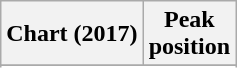<table class="wikitable sortable plainrowheaders" style="text-align:center">
<tr>
<th scope="col">Chart (2017)</th>
<th scope="col">Peak<br>position</th>
</tr>
<tr>
</tr>
<tr>
</tr>
<tr>
</tr>
</table>
